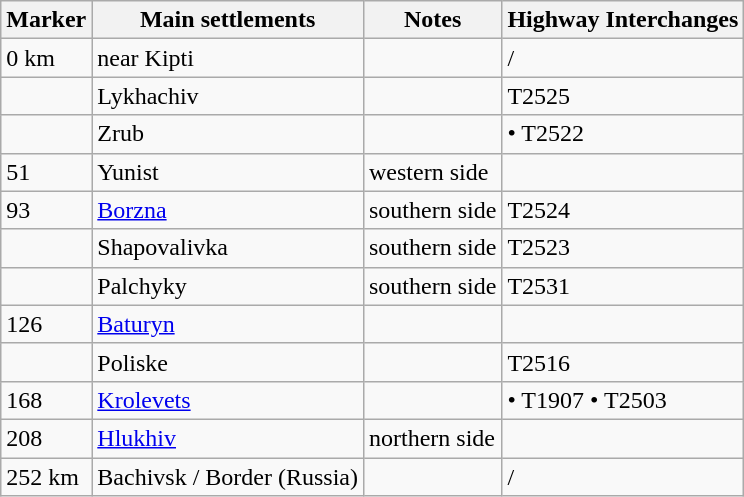<table class="wikitable" style="margin-left:0.5em;">
<tr>
<th>Marker</th>
<th>Main settlements</th>
<th>Notes</th>
<th>Highway Interchanges</th>
</tr>
<tr>
<td>0 km</td>
<td>near Kipti</td>
<td></td>
<td>/</td>
</tr>
<tr>
<td></td>
<td>Lykhachiv</td>
<td></td>
<td>T2525</td>
</tr>
<tr>
<td></td>
<td>Zrub</td>
<td></td>
<td> • T2522</td>
</tr>
<tr>
<td>51</td>
<td>Yunist</td>
<td>western side</td>
<td></td>
</tr>
<tr>
<td>93</td>
<td><a href='#'>Borzna</a></td>
<td>southern side</td>
<td>T2524</td>
</tr>
<tr>
<td></td>
<td>Shapovalivka</td>
<td>southern side</td>
<td>T2523</td>
</tr>
<tr>
<td></td>
<td>Palchyky</td>
<td>southern side</td>
<td>T2531</td>
</tr>
<tr>
<td>126</td>
<td><a href='#'>Baturyn</a></td>
<td></td>
<td></td>
</tr>
<tr>
<td></td>
<td>Poliske</td>
<td></td>
<td>T2516</td>
</tr>
<tr>
<td>168</td>
<td><a href='#'>Krolevets</a></td>
<td></td>
<td> • T1907 • T2503</td>
</tr>
<tr>
<td>208</td>
<td><a href='#'>Hlukhiv</a></td>
<td>northern side</td>
<td></td>
</tr>
<tr>
<td>252 km</td>
<td>Bachivsk / Border (Russia)</td>
<td></td>
<td>/</td>
</tr>
</table>
